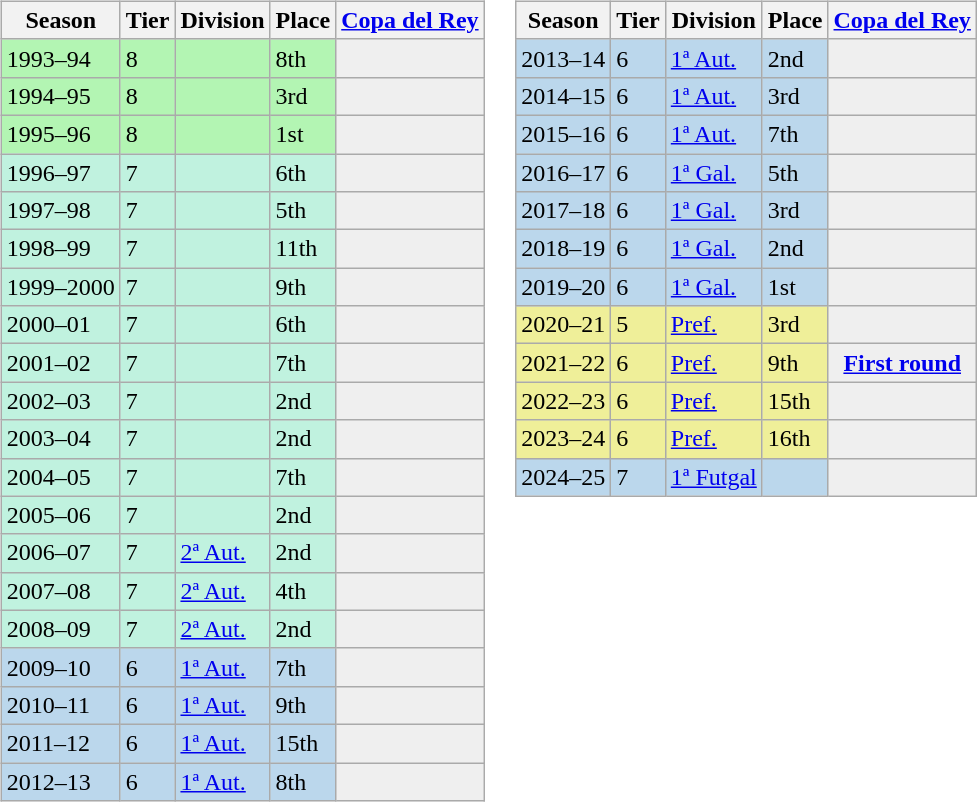<table>
<tr>
<td valign="top" width=0%><br><table class="wikitable">
<tr style="background:#f0f6fa;">
<th>Season</th>
<th>Tier</th>
<th>Division</th>
<th>Place</th>
<th><a href='#'>Copa del Rey</a></th>
</tr>
<tr>
<td style="background:#B3F5B3;">1993–94</td>
<td style="background:#B3F5B3;">8</td>
<td style="background:#B3F5B3;"></td>
<td style="background:#B3F5B3;">8th</td>
<td style="background:#efefef;"></td>
</tr>
<tr>
<td style="background:#B3F5B3;">1994–95</td>
<td style="background:#B3F5B3;">8</td>
<td style="background:#B3F5B3;"></td>
<td style="background:#B3F5B3;">3rd</td>
<td style="background:#efefef;"></td>
</tr>
<tr>
<td style="background:#B3F5B3;">1995–96</td>
<td style="background:#B3F5B3;">8</td>
<td style="background:#B3F5B3;"></td>
<td style="background:#B3F5B3;">1st</td>
<td style="background:#efefef;"></td>
</tr>
<tr>
<td style="background:#C0F2DF;">1996–97</td>
<td style="background:#C0F2DF;">7</td>
<td style="background:#C0F2DF;"></td>
<td style="background:#C0F2DF;">6th</td>
<th style="background:#efefef;"></th>
</tr>
<tr>
<td style="background:#C0F2DF;">1997–98</td>
<td style="background:#C0F2DF;">7</td>
<td style="background:#C0F2DF;"></td>
<td style="background:#C0F2DF;">5th</td>
<th style="background:#efefef;"></th>
</tr>
<tr>
<td style="background:#C0F2DF;">1998–99</td>
<td style="background:#C0F2DF;">7</td>
<td style="background:#C0F2DF;"></td>
<td style="background:#C0F2DF;">11th</td>
<th style="background:#efefef;"></th>
</tr>
<tr>
<td style="background:#C0F2DF;">1999–2000</td>
<td style="background:#C0F2DF;">7</td>
<td style="background:#C0F2DF;"></td>
<td style="background:#C0F2DF;">9th</td>
<th style="background:#efefef;"></th>
</tr>
<tr>
<td style="background:#C0F2DF;">2000–01</td>
<td style="background:#C0F2DF;">7</td>
<td style="background:#C0F2DF;"></td>
<td style="background:#C0F2DF;">6th</td>
<th style="background:#efefef;"></th>
</tr>
<tr>
<td style="background:#C0F2DF;">2001–02</td>
<td style="background:#C0F2DF;">7</td>
<td style="background:#C0F2DF;"></td>
<td style="background:#C0F2DF;">7th</td>
<th style="background:#efefef;"></th>
</tr>
<tr>
<td style="background:#C0F2DF;">2002–03</td>
<td style="background:#C0F2DF;">7</td>
<td style="background:#C0F2DF;"></td>
<td style="background:#C0F2DF;">2nd</td>
<th style="background:#efefef;"></th>
</tr>
<tr>
<td style="background:#C0F2DF;">2003–04</td>
<td style="background:#C0F2DF;">7</td>
<td style="background:#C0F2DF;"></td>
<td style="background:#C0F2DF;">2nd</td>
<th style="background:#efefef;"></th>
</tr>
<tr>
<td style="background:#C0F2DF;">2004–05</td>
<td style="background:#C0F2DF;">7</td>
<td style="background:#C0F2DF;"></td>
<td style="background:#C0F2DF;">7th</td>
<th style="background:#efefef;"></th>
</tr>
<tr>
<td style="background:#C0F2DF;">2005–06</td>
<td style="background:#C0F2DF;">7</td>
<td style="background:#C0F2DF;"></td>
<td style="background:#C0F2DF;">2nd</td>
<th style="background:#efefef;"></th>
</tr>
<tr>
<td style="background:#C0F2DF;">2006–07</td>
<td style="background:#C0F2DF;">7</td>
<td style="background:#C0F2DF;"><a href='#'>2ª Aut.</a></td>
<td style="background:#C0F2DF;">2nd</td>
<th style="background:#efefef;"></th>
</tr>
<tr>
<td style="background:#C0F2DF;">2007–08</td>
<td style="background:#C0F2DF;">7</td>
<td style="background:#C0F2DF;"><a href='#'>2ª Aut.</a></td>
<td style="background:#C0F2DF;">4th</td>
<th style="background:#efefef;"></th>
</tr>
<tr>
<td style="background:#C0F2DF;">2008–09</td>
<td style="background:#C0F2DF;">7</td>
<td style="background:#C0F2DF;"><a href='#'>2ª Aut.</a></td>
<td style="background:#C0F2DF;">2nd</td>
<th style="background:#efefef;"></th>
</tr>
<tr>
<td style="background:#BBD7EC;">2009–10</td>
<td style="background:#BBD7EC;">6</td>
<td style="background:#BBD7EC;"><a href='#'>1ª Aut.</a></td>
<td style="background:#BBD7EC;">7th</td>
<th style="background:#efefef;"></th>
</tr>
<tr>
<td style="background:#BBD7EC;">2010–11</td>
<td style="background:#BBD7EC;">6</td>
<td style="background:#BBD7EC;"><a href='#'>1ª Aut.</a></td>
<td style="background:#BBD7EC;">9th</td>
<th style="background:#efefef;"></th>
</tr>
<tr>
<td style="background:#BBD7EC;">2011–12</td>
<td style="background:#BBD7EC;">6</td>
<td style="background:#BBD7EC;"><a href='#'>1ª Aut.</a></td>
<td style="background:#BBD7EC;">15th</td>
<th style="background:#efefef;"></th>
</tr>
<tr>
<td style="background:#BBD7EC;">2012–13</td>
<td style="background:#BBD7EC;">6</td>
<td style="background:#BBD7EC;"><a href='#'>1ª Aut.</a></td>
<td style="background:#BBD7EC;">8th</td>
<th style="background:#efefef;"></th>
</tr>
</table>
</td>
<td valign="top" width=0%><br><table class="wikitable">
<tr style="background:#f0f6fa;">
<th>Season</th>
<th>Tier</th>
<th>Division</th>
<th>Place</th>
<th><a href='#'>Copa del Rey</a></th>
</tr>
<tr>
<td style="background:#BBD7EC;">2013–14</td>
<td style="background:#BBD7EC;">6</td>
<td style="background:#BBD7EC;"><a href='#'>1ª Aut.</a></td>
<td style="background:#BBD7EC;">2nd</td>
<th style="background:#efefef;"></th>
</tr>
<tr>
<td style="background:#BBD7EC;">2014–15</td>
<td style="background:#BBD7EC;">6</td>
<td style="background:#BBD7EC;"><a href='#'>1ª Aut.</a></td>
<td style="background:#BBD7EC;">3rd</td>
<th style="background:#efefef;"></th>
</tr>
<tr>
<td style="background:#BBD7EC;">2015–16</td>
<td style="background:#BBD7EC;">6</td>
<td style="background:#BBD7EC;"><a href='#'>1ª Aut.</a></td>
<td style="background:#BBD7EC;">7th</td>
<th style="background:#efefef;"></th>
</tr>
<tr>
<td style="background:#BBD7EC;">2016–17</td>
<td style="background:#BBD7EC;">6</td>
<td style="background:#BBD7EC;"><a href='#'>1ª Gal.</a></td>
<td style="background:#BBD7EC;">5th</td>
<th style="background:#efefef;"></th>
</tr>
<tr>
<td style="background:#BBD7EC;">2017–18</td>
<td style="background:#BBD7EC;">6</td>
<td style="background:#BBD7EC;"><a href='#'>1ª Gal.</a></td>
<td style="background:#BBD7EC;">3rd</td>
<th style="background:#efefef;"></th>
</tr>
<tr>
<td style="background:#BBD7EC;">2018–19</td>
<td style="background:#BBD7EC;">6</td>
<td style="background:#BBD7EC;"><a href='#'>1ª Gal.</a></td>
<td style="background:#BBD7EC;">2nd</td>
<th style="background:#efefef;"></th>
</tr>
<tr>
<td style="background:#BBD7EC;">2019–20</td>
<td style="background:#BBD7EC;">6</td>
<td style="background:#BBD7EC;"><a href='#'>1ª Gal.</a></td>
<td style="background:#BBD7EC;">1st</td>
<th style="background:#efefef;"></th>
</tr>
<tr>
<td style="background:#EFEF99;">2020–21</td>
<td style="background:#EFEF99;">5</td>
<td style="background:#EFEF99;"><a href='#'>Pref.</a></td>
<td style="background:#EFEF99;">3rd</td>
<th style="background:#efefef;"></th>
</tr>
<tr>
<td style="background:#EFEF99;">2021–22</td>
<td style="background:#EFEF99;">6</td>
<td style="background:#EFEF99;"><a href='#'>Pref.</a></td>
<td style="background:#EFEF99;">9th</td>
<th style="background:#efefef;"><a href='#'>First round</a></th>
</tr>
<tr>
<td style="background:#EFEF99;">2022–23</td>
<td style="background:#EFEF99;">6</td>
<td style="background:#EFEF99;"><a href='#'>Pref.</a></td>
<td style="background:#EFEF99;">15th</td>
<th style="background:#efefef;"></th>
</tr>
<tr>
<td style="background:#EFEF99;">2023–24</td>
<td style="background:#EFEF99;">6</td>
<td style="background:#EFEF99;"><a href='#'>Pref.</a></td>
<td style="background:#EFEF99;">16th</td>
<th style="background:#efefef;"></th>
</tr>
<tr>
<td style="background:#BBD7EC;">2024–25</td>
<td style="background:#BBD7EC;">7</td>
<td style="background:#BBD7EC;"><a href='#'>1ª Futgal</a></td>
<td style="background:#BBD7EC;"></td>
<th style="background:#efefef;"></th>
</tr>
</table>
</td>
</tr>
</table>
